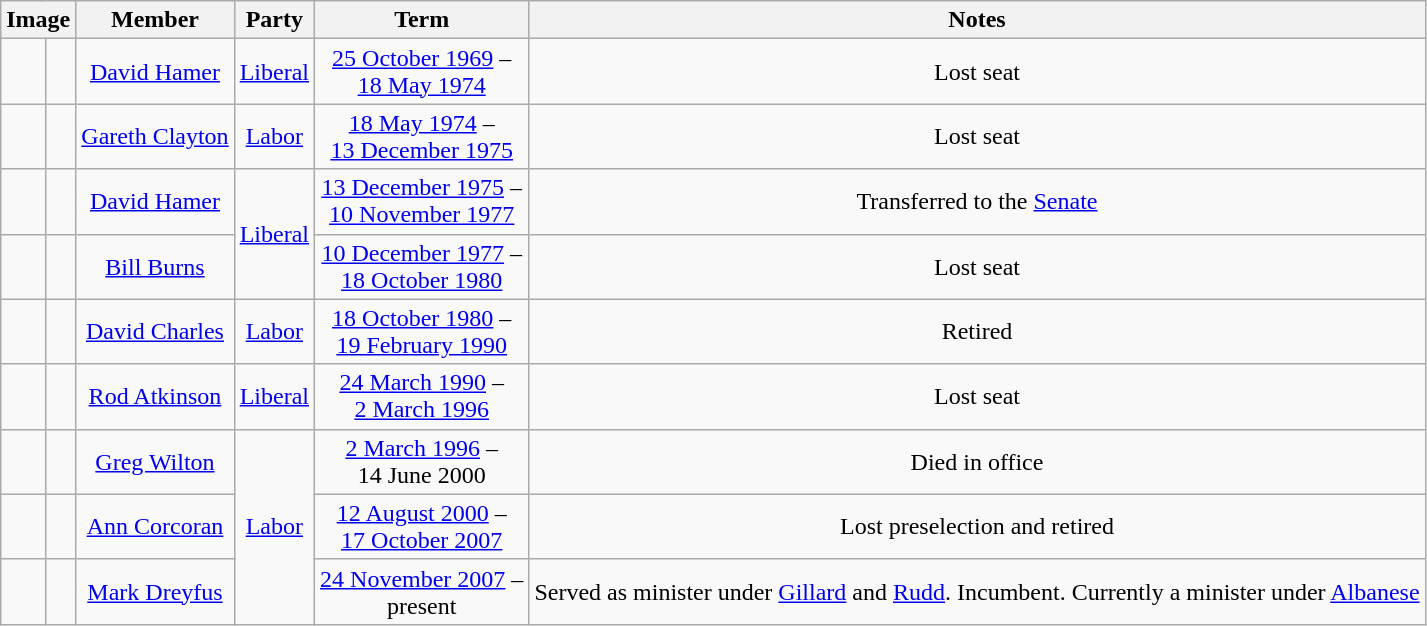<table class=wikitable style="text-align:center">
<tr>
<th colspan=2>Image</th>
<th>Member</th>
<th>Party</th>
<th>Term</th>
<th>Notes</th>
</tr>
<tr>
<td> </td>
<td></td>
<td><a href='#'>David Hamer</a><br></td>
<td><a href='#'>Liberal</a></td>
<td nowrap><a href='#'>25 October 1969</a> –<br><a href='#'>18 May 1974</a></td>
<td>Lost seat</td>
</tr>
<tr>
<td> </td>
<td></td>
<td><a href='#'>Gareth Clayton</a><br></td>
<td><a href='#'>Labor</a></td>
<td nowrap><a href='#'>18 May 1974</a> –<br><a href='#'>13 December 1975</a></td>
<td>Lost seat</td>
</tr>
<tr>
<td> </td>
<td></td>
<td><a href='#'>David Hamer</a><br></td>
<td rowspan="2"><a href='#'>Liberal</a></td>
<td nowrap><a href='#'>13 December 1975</a> –<br><a href='#'>10 November 1977</a></td>
<td>Transferred to the <a href='#'>Senate</a></td>
</tr>
<tr>
<td> </td>
<td></td>
<td><a href='#'>Bill Burns</a><br></td>
<td nowrap><a href='#'>10 December 1977</a> –<br><a href='#'>18 October 1980</a></td>
<td>Lost seat</td>
</tr>
<tr>
<td> </td>
<td></td>
<td><a href='#'>David Charles</a><br></td>
<td><a href='#'>Labor</a></td>
<td nowrap><a href='#'>18 October 1980</a> –<br><a href='#'>19 February 1990</a></td>
<td>Retired</td>
</tr>
<tr>
<td> </td>
<td></td>
<td><a href='#'>Rod Atkinson</a><br></td>
<td><a href='#'>Liberal</a></td>
<td nowrap><a href='#'>24 March 1990</a> –<br><a href='#'>2 March 1996</a></td>
<td>Lost seat</td>
</tr>
<tr>
<td> </td>
<td></td>
<td><a href='#'>Greg Wilton</a><br></td>
<td rowspan="3"><a href='#'>Labor</a></td>
<td nowrap><a href='#'>2 March 1996</a> –<br>14 June 2000</td>
<td>Died in office</td>
</tr>
<tr>
<td> </td>
<td></td>
<td><a href='#'>Ann Corcoran</a><br></td>
<td nowrap><a href='#'>12 August 2000</a> –<br><a href='#'>17 October 2007</a></td>
<td>Lost preselection and retired</td>
</tr>
<tr>
<td> </td>
<td></td>
<td><a href='#'>Mark Dreyfus</a><br></td>
<td nowrap><a href='#'>24 November 2007</a> –<br>present</td>
<td>Served as minister under <a href='#'>Gillard</a> and <a href='#'>Rudd</a>. Incumbent. Currently a minister under <a href='#'>Albanese</a></td>
</tr>
</table>
